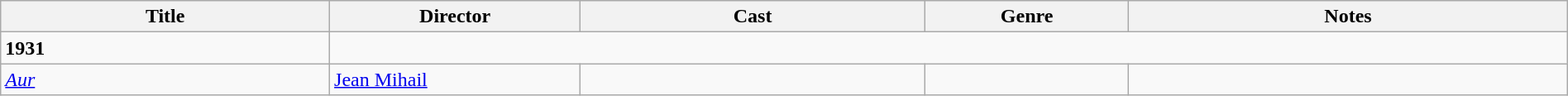<table class="wikitable" width= "100%">
<tr>
<th width=21%>Title</th>
<th width=16%>Director</th>
<th width=22%>Cast</th>
<th width=13%>Genre</th>
<th width=28%>Notes</th>
</tr>
<tr>
<td><strong>1931</strong></td>
</tr>
<tr>
<td><em><a href='#'>Aur</a></em></td>
<td><a href='#'>Jean Mihail</a></td>
<td></td>
<td></td>
<td></td>
</tr>
</table>
